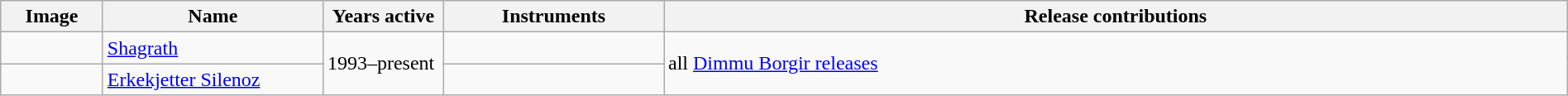<table class="wikitable" border="1" width=100%>
<tr>
<th width="75">Image</th>
<th width="170">Name</th>
<th width="90">Years active</th>
<th width="170">Instruments</th>
<th>Release contributions</th>
</tr>
<tr>
<td></td>
<td><a href='#'>Shagrath</a><br></td>
<td rowspan="2">1993–present</td>
<td></td>
<td rowspan="2">all <a href='#'>Dimmu Borgir releases</a></td>
</tr>
<tr>
<td></td>
<td><a href='#'>Erkekjetter Silenoz</a><br></td>
<td></td>
</tr>
</table>
